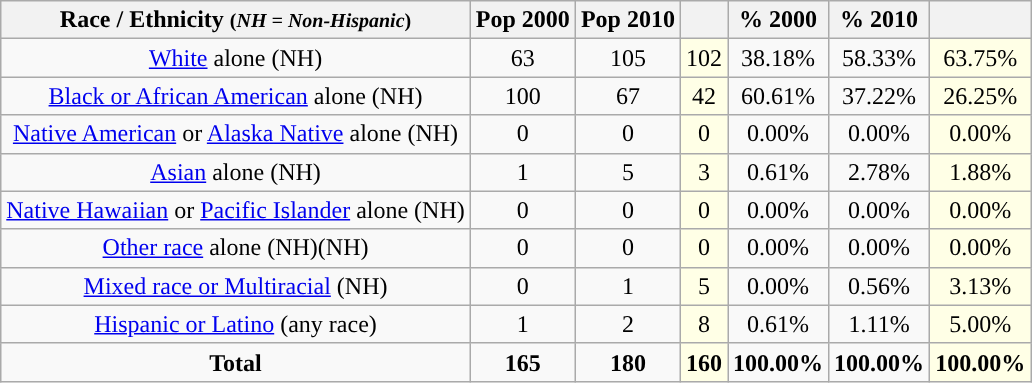<table class="wikitable" style="text-align:center;">
<tr>
<th>Race / Ethnicity <small>(<em>NH = Non-Hispanic</em>)</small></th>
<th>Pop 2000</th>
<th>Pop 2010</th>
<th></th>
<th>% 2000</th>
<th>% 2010</th>
<th></th>
</tr>
<tr>
<td><a href='#'>White</a> alone (NH)</td>
<td>63</td>
<td>105</td>
<td style='background: #ffffe6;'>102</td>
<td>38.18%</td>
<td>58.33%</td>
<td style='background: #ffffe6;'>63.75%</td>
</tr>
<tr>
<td><a href='#'>Black or African American</a> alone (NH)</td>
<td>100</td>
<td>67</td>
<td style='background: #ffffe6;'>42</td>
<td>60.61%</td>
<td>37.22%</td>
<td style='background: #ffffe6;'>26.25%</td>
</tr>
<tr>
<td><a href='#'>Native American</a> or <a href='#'>Alaska Native</a> alone (NH)</td>
<td>0</td>
<td>0</td>
<td style='background: #ffffe6;'>0</td>
<td>0.00%</td>
<td>0.00%</td>
<td style='background: #ffffe6;'>0.00%</td>
</tr>
<tr>
<td><a href='#'>Asian</a> alone (NH)</td>
<td>1</td>
<td>5</td>
<td style='background: #ffffe6;'>3</td>
<td>0.61%</td>
<td>2.78%</td>
<td style='background: #ffffe6;'>1.88%</td>
</tr>
<tr>
<td><a href='#'>Native Hawaiian</a> or <a href='#'>Pacific Islander</a> alone (NH)</td>
<td>0</td>
<td>0</td>
<td style='background: #ffffe6;'>0</td>
<td>0.00%</td>
<td>0.00%</td>
<td style='background: #ffffe6;'>0.00%</td>
</tr>
<tr>
<td><a href='#'>Other race</a> alone (NH)(NH)</td>
<td>0</td>
<td>0</td>
<td style='background: #ffffe6;'>0</td>
<td>0.00%</td>
<td>0.00%</td>
<td style='background: #ffffe6;'>0.00%</td>
</tr>
<tr>
<td><a href='#'>Mixed race or Multiracial</a> (NH)</td>
<td>0</td>
<td>1</td>
<td style='background: #ffffe6;'>5</td>
<td>0.00%</td>
<td>0.56%</td>
<td style='background: #ffffe6;'>3.13%</td>
</tr>
<tr>
<td><a href='#'>Hispanic or Latino</a> (any race)</td>
<td>1</td>
<td>2</td>
<td style='background: #ffffe6;'>8</td>
<td>0.61%</td>
<td>1.11%</td>
<td style='background: #ffffe6;'>5.00%</td>
</tr>
<tr>
<td><strong>Total</strong></td>
<td><strong>165</strong></td>
<td><strong>180</strong></td>
<td style='background: #ffffe6;'><strong>160</strong></td>
<td><strong>100.00%</strong></td>
<td><strong>100.00%</strong></td>
<td style='background: #ffffe6;'><strong>100.00%</strong></td>
</tr>
</table>
